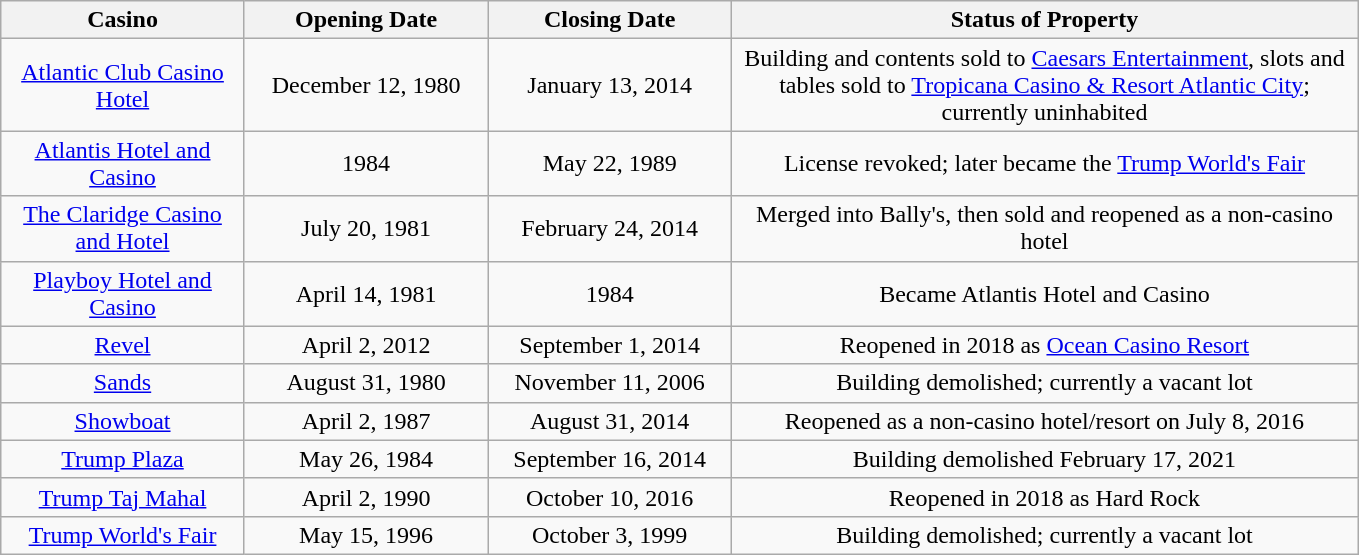<table class="wikitable sortable" style="text-align:center">
<tr>
<th width=155>Casino</th>
<th width=155>Opening Date</th>
<th width=155>Closing Date</th>
<th width=410>Status of Property</th>
</tr>
<tr>
<td><a href='#'>Atlantic Club Casino Hotel</a></td>
<td>December 12, 1980</td>
<td>January 13, 2014</td>
<td>Building and contents sold to <a href='#'>Caesars Entertainment</a>, slots and tables sold to <a href='#'>Tropicana Casino & Resort Atlantic City</a>; currently uninhabited</td>
</tr>
<tr>
<td><a href='#'>Atlantis Hotel and Casino</a></td>
<td>1984</td>
<td>May 22, 1989</td>
<td>License revoked; later became the <a href='#'>Trump World's Fair</a></td>
</tr>
<tr>
<td><a href='#'>The Claridge Casino and Hotel</a></td>
<td>July 20, 1981</td>
<td>February 24, 2014</td>
<td>Merged into Bally's, then sold and reopened as a non-casino hotel</td>
</tr>
<tr>
<td><a href='#'>Playboy Hotel and Casino</a></td>
<td>April 14, 1981</td>
<td>1984</td>
<td>Became Atlantis Hotel and Casino</td>
</tr>
<tr>
<td><a href='#'>Revel</a></td>
<td>April 2, 2012</td>
<td>September 1, 2014</td>
<td>Reopened in 2018 as <a href='#'>Ocean Casino Resort</a></td>
</tr>
<tr>
<td><a href='#'>Sands</a></td>
<td>August 31, 1980</td>
<td>November 11, 2006</td>
<td>Building demolished; currently a vacant lot</td>
</tr>
<tr>
<td><a href='#'>Showboat</a></td>
<td>April 2, 1987</td>
<td>August 31, 2014</td>
<td>Reopened as a non-casino hotel/resort on July 8, 2016</td>
</tr>
<tr>
<td><a href='#'>Trump Plaza</a></td>
<td>May 26, 1984</td>
<td>September 16, 2014</td>
<td>Building demolished February 17, 2021</td>
</tr>
<tr>
<td><a href='#'>Trump Taj Mahal</a></td>
<td>April 2, 1990</td>
<td>October 10, 2016</td>
<td>Reopened in 2018 as Hard Rock</td>
</tr>
<tr>
<td><a href='#'>Trump World's Fair</a></td>
<td>May 15, 1996</td>
<td>October 3, 1999</td>
<td>Building demolished; currently a vacant lot</td>
</tr>
</table>
